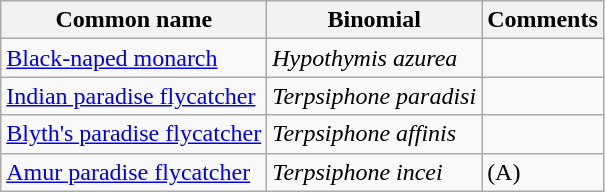<table class="wikitable">
<tr>
<th>Common name</th>
<th>Binomial</th>
<th>Comments</th>
</tr>
<tr>
<td><a href='#'>Black-naped monarch</a></td>
<td><em>Hypothymis azurea</em></td>
<td></td>
</tr>
<tr>
<td><a href='#'>Indian paradise flycatcher</a></td>
<td><em>Terpsiphone paradisi</em></td>
<td></td>
</tr>
<tr>
<td><a href='#'>Blyth's paradise flycatcher</a></td>
<td><em>Terpsiphone affinis</em></td>
<td></td>
</tr>
<tr>
<td><a href='#'>Amur paradise flycatcher</a></td>
<td><em>Terpsiphone incei</em></td>
<td>(A)</td>
</tr>
</table>
